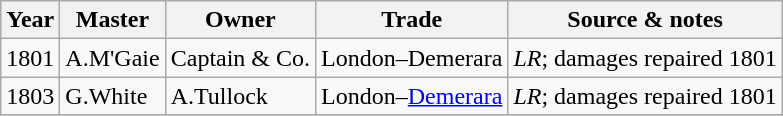<table class=" wikitable">
<tr>
<th>Year</th>
<th>Master</th>
<th>Owner</th>
<th>Trade</th>
<th>Source & notes</th>
</tr>
<tr>
<td>1801</td>
<td>A.M'Gaie</td>
<td>Captain & Co.</td>
<td>London–Demerara</td>
<td><em>LR</em>; damages repaired 1801</td>
</tr>
<tr>
<td>1803</td>
<td>G.White</td>
<td>A.Tullock</td>
<td>London–<a href='#'>Demerara</a></td>
<td><em>LR</em>; damages repaired 1801</td>
</tr>
<tr>
</tr>
</table>
